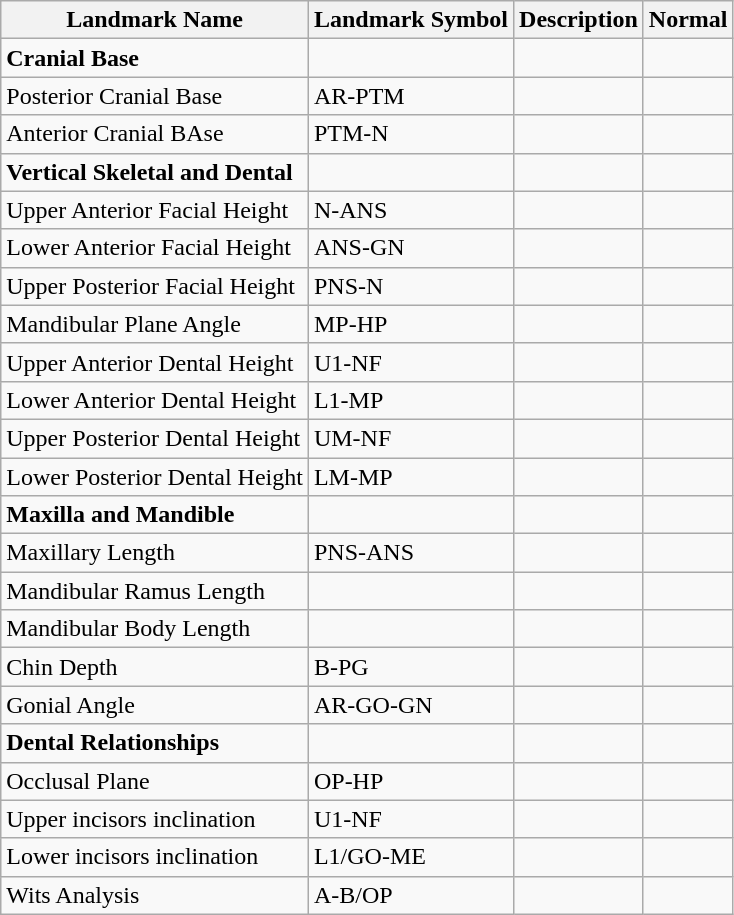<table class="wikitable">
<tr>
<th>Landmark Name</th>
<th>Landmark Symbol</th>
<th>Description</th>
<th>Normal</th>
</tr>
<tr>
<td><strong>Cranial Base</strong></td>
<td></td>
<td></td>
<td></td>
</tr>
<tr>
<td>Posterior Cranial Base</td>
<td>AR-PTM</td>
<td></td>
<td></td>
</tr>
<tr>
<td>Anterior Cranial BAse</td>
<td>PTM-N</td>
<td></td>
<td></td>
</tr>
<tr>
<td><strong>Vertical Skeletal and Dental</strong></td>
<td></td>
<td></td>
<td></td>
</tr>
<tr>
<td>Upper Anterior Facial Height</td>
<td>N-ANS</td>
<td></td>
<td></td>
</tr>
<tr>
<td>Lower Anterior Facial Height</td>
<td>ANS-GN</td>
<td></td>
<td></td>
</tr>
<tr>
<td>Upper Posterior Facial Height</td>
<td>PNS-N</td>
<td></td>
<td></td>
</tr>
<tr>
<td>Mandibular Plane Angle</td>
<td>MP-HP</td>
<td></td>
<td></td>
</tr>
<tr>
<td>Upper Anterior Dental Height</td>
<td>U1-NF</td>
<td></td>
<td></td>
</tr>
<tr>
<td>Lower Anterior Dental Height</td>
<td>L1-MP</td>
<td></td>
<td></td>
</tr>
<tr>
<td>Upper Posterior Dental Height</td>
<td>UM-NF</td>
<td></td>
<td></td>
</tr>
<tr>
<td>Lower Posterior Dental Height</td>
<td>LM-MP</td>
<td></td>
<td></td>
</tr>
<tr>
<td><strong>Maxilla and Mandible</strong></td>
<td></td>
<td></td>
<td></td>
</tr>
<tr>
<td>Maxillary Length</td>
<td>PNS-ANS</td>
<td></td>
<td></td>
</tr>
<tr>
<td>Mandibular Ramus Length</td>
<td></td>
<td></td>
<td></td>
</tr>
<tr>
<td>Mandibular Body Length</td>
<td></td>
<td></td>
<td></td>
</tr>
<tr>
<td>Chin Depth</td>
<td>B-PG</td>
<td></td>
<td></td>
</tr>
<tr>
<td>Gonial Angle</td>
<td>AR-GO-GN</td>
<td></td>
<td></td>
</tr>
<tr>
<td><strong>Dental Relationships</strong></td>
<td></td>
<td></td>
<td></td>
</tr>
<tr>
<td>Occlusal Plane</td>
<td>OP-HP</td>
<td></td>
<td></td>
</tr>
<tr>
<td>Upper incisors inclination</td>
<td>U1-NF</td>
<td></td>
<td></td>
</tr>
<tr>
<td>Lower incisors inclination</td>
<td>L1/GO-ME</td>
<td></td>
<td></td>
</tr>
<tr>
<td>Wits Analysis</td>
<td>A-B/OP</td>
<td></td>
<td></td>
</tr>
</table>
